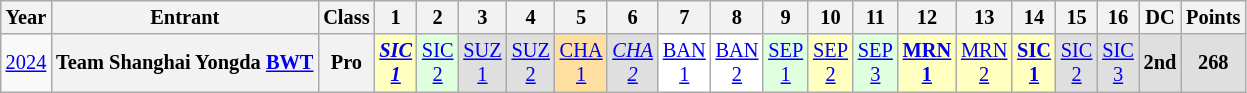<table class="wikitable" style="text-align:center; font-size:85%">
<tr>
<th>Year</th>
<th>Entrant</th>
<th>Class</th>
<th>1</th>
<th>2</th>
<th>3</th>
<th>4</th>
<th>5</th>
<th>6</th>
<th>7</th>
<th>8</th>
<th>9</th>
<th>10</th>
<th>11</th>
<th>12</th>
<th>13</th>
<th>14</th>
<th>15</th>
<th>16</th>
<th>DC</th>
<th>Points</th>
</tr>
<tr>
<td><a href='#'>2024</a></td>
<th nowrap>Team Shanghai Yongda <a href='#'>BWT</a></th>
<th>Pro</th>
<td style="background:#FFFFBF;"><strong><em><a href='#'>SIC<br>1</a></em></strong><br></td>
<td style="background:#DFFFDF;"><a href='#'>SIC<br>2</a><br></td>
<td style="background:#DFDFDF;"><a href='#'>SUZ<br>1</a><br></td>
<td style="background:#DFDFDF;"><a href='#'>SUZ<br>2</a><br></td>
<td style="background:#FFDF9F;"><a href='#'>CHA<br>1</a><br></td>
<td style="background:#DFDFDF;"><em><a href='#'>CHA<br>2</a></em><br></td>
<td style="background:#FFFFFF"><a href='#'>BAN<br>1</a><br></td>
<td style="background:#FFFFFF"><a href='#'>BAN<br>2</a><br></td>
<td style="background:#DFFFDF;"><a href='#'>SEP<br>1</a><br></td>
<td style="background:#FFFFBF;"><a href='#'>SEP<br>2</a><br></td>
<td style="background:#DFFFDF;"><a href='#'>SEP<br>3</a><br></td>
<td style="background:#FFFFBF;"><strong><a href='#'>MRN<br>1</a></strong><br></td>
<td style="background:#FFFFBF;"><a href='#'>MRN<br>2</a><br></td>
<td style="background:#FFFFBF;"><strong><a href='#'>SIC<br>1</a></strong><br></td>
<td style="background:#DFDFDF;"><a href='#'>SIC<br>2</a><br></td>
<td style="background:#DFDFDF;"><a href='#'>SIC<br>3</a><br></td>
<th style="background:#DFDFDF">2nd</th>
<th style="background:#DFDFDF">268</th>
</tr>
</table>
